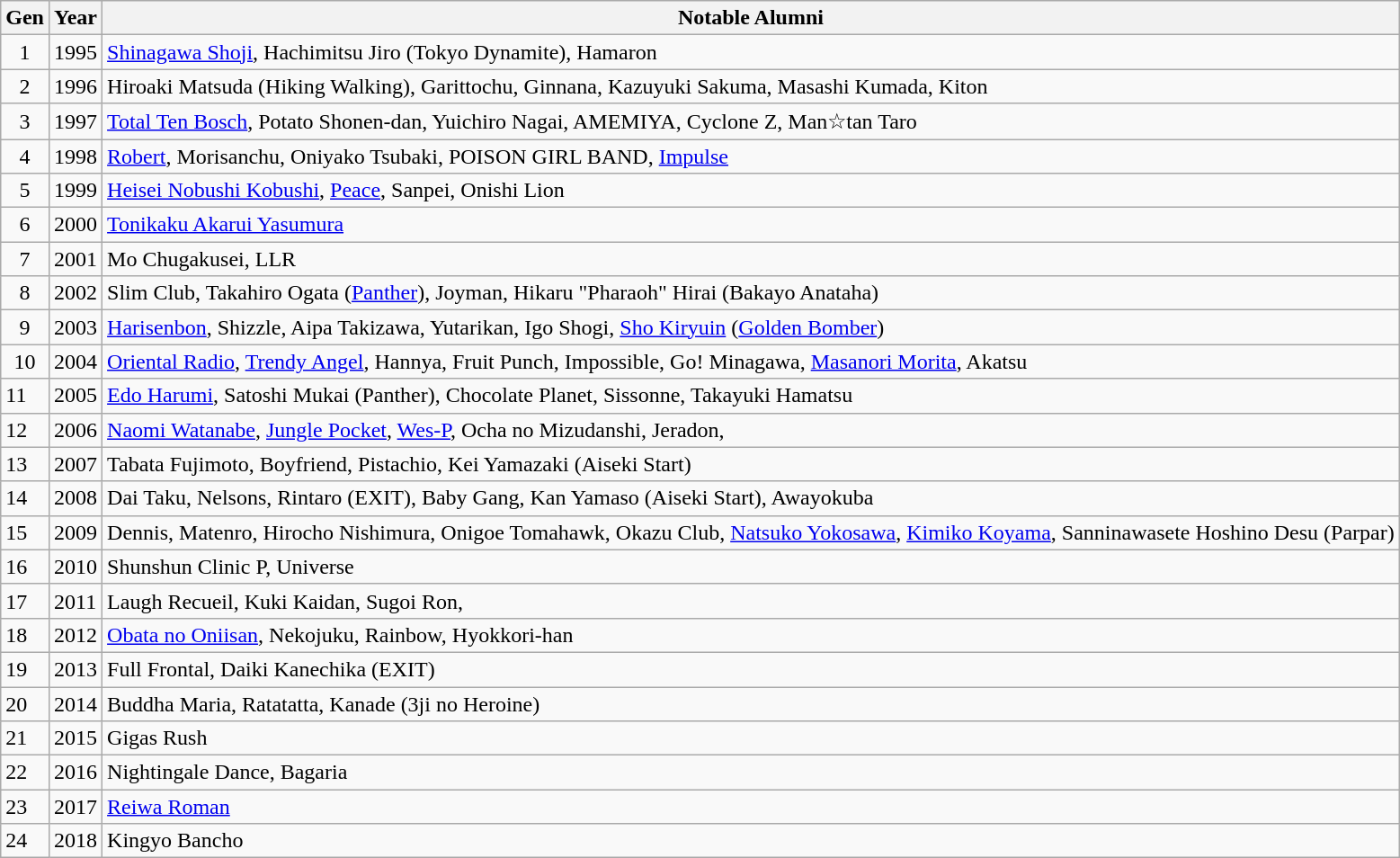<table class="wikitable">
<tr>
<th>Gen</th>
<th>Year</th>
<th>Notable Alumni</th>
</tr>
<tr>
<td style="text-align: center;">1</td>
<td>1995</td>
<td><a href='#'>Shinagawa Shoji</a>, Hachimitsu Jiro (Tokyo Dynamite), Hamaron</td>
</tr>
<tr>
<td style="text-align: center;">2</td>
<td>1996</td>
<td>Hiroaki Matsuda (Hiking Walking), Garittochu, Ginnana, Kazuyuki Sakuma, Masashi Kumada, Kiton</td>
</tr>
<tr>
<td style="text-align: center;">3</td>
<td>1997</td>
<td><a href='#'>Total Ten Bosch</a>, Potato Shonen-dan, Yuichiro Nagai, AMEMIYA, Cyclone Z, Man☆tan Taro</td>
</tr>
<tr>
<td style="text-align: center;">4</td>
<td>1998</td>
<td><a href='#'>Robert</a>, Morisanchu, Oniyako Tsubaki, POISON GIRL BAND, <a href='#'>Impulse</a></td>
</tr>
<tr>
<td style="text-align: center;">5</td>
<td>1999</td>
<td><a href='#'>Heisei Nobushi Kobushi</a>, <a href='#'>Peace</a>, Sanpei, Onishi Lion</td>
</tr>
<tr>
<td style="text-align: center;">6</td>
<td>2000</td>
<td><a href='#'>Tonikaku Akarui Yasumura</a></td>
</tr>
<tr>
<td style="text-align: center;">7</td>
<td>2001</td>
<td>Mo Chugakusei, LLR</td>
</tr>
<tr>
<td style="text-align: center;">8</td>
<td>2002</td>
<td>Slim Club, Takahiro Ogata (<a href='#'>Panther</a>), Joyman, Hikaru "Pharaoh" Hirai (Bakayo Anataha)</td>
</tr>
<tr>
<td style="text-align: center;">9</td>
<td>2003</td>
<td><a href='#'>Harisenbon</a>, Shizzle, Aipa Takizawa, Yutarikan, Igo Shogi, <a href='#'>Sho Kiryuin</a> (<a href='#'>Golden Bomber</a>)</td>
</tr>
<tr>
<td style="text-align: center;">10</td>
<td>2004</td>
<td><a href='#'>Oriental Radio</a>, <a href='#'>Trendy Angel</a>, Hannya, Fruit Punch, Impossible, Go! Minagawa, <a href='#'>Masanori Morita</a>, Akatsu</td>
</tr>
<tr>
<td>11</td>
<td>2005</td>
<td><a href='#'>Edo Harumi</a>, Satoshi Mukai (Panther), Chocolate Planet, Sissonne, Takayuki Hamatsu</td>
</tr>
<tr>
<td>12</td>
<td>2006</td>
<td><a href='#'>Naomi Watanabe</a>, <a href='#'>Jungle Pocket</a>, <a href='#'>Wes-P</a>, Ocha no Mizudanshi, Jeradon,</td>
</tr>
<tr>
<td>13</td>
<td>2007</td>
<td>Tabata Fujimoto, Boyfriend, Pistachio, Kei Yamazaki (Aiseki Start)</td>
</tr>
<tr>
<td>14</td>
<td>2008</td>
<td>Dai Taku, Nelsons, Rintaro (EXIT), Baby Gang, Kan Yamaso (Aiseki Start), Awayokuba</td>
</tr>
<tr>
<td>15</td>
<td>2009</td>
<td>Dennis, Matenro, Hirocho Nishimura, Onigoe Tomahawk, Okazu Club, <a href='#'>Natsuko Yokosawa</a>, <a href='#'>Kimiko Koyama</a>, Sanninawasete Hoshino Desu (Parpar)</td>
</tr>
<tr>
<td>16</td>
<td>2010</td>
<td>Shunshun Clinic P, Universe</td>
</tr>
<tr>
<td>17</td>
<td>2011</td>
<td>Laugh Recueil, Kuki Kaidan, Sugoi Ron,</td>
</tr>
<tr>
<td>18</td>
<td>2012</td>
<td><a href='#'>Obata no Oniisan</a>, Nekojuku, Rainbow, Hyokkori-han</td>
</tr>
<tr>
<td>19</td>
<td>2013</td>
<td>Full Frontal, Daiki Kanechika (EXIT)</td>
</tr>
<tr>
<td>20</td>
<td>2014</td>
<td>Buddha Maria, Ratatatta, Kanade (3ji no Heroine)</td>
</tr>
<tr>
<td>21</td>
<td>2015</td>
<td>Gigas Rush</td>
</tr>
<tr>
<td>22</td>
<td>2016</td>
<td>Nightingale Dance, Bagaria</td>
</tr>
<tr>
<td>23</td>
<td>2017</td>
<td><a href='#'>Reiwa Roman</a></td>
</tr>
<tr>
<td>24</td>
<td>2018</td>
<td>Kingyo Bancho</td>
</tr>
</table>
